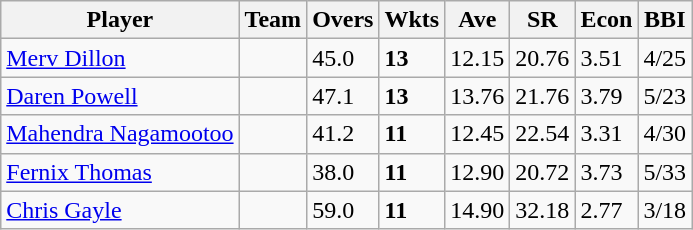<table class="wikitable">
<tr>
<th>Player</th>
<th>Team</th>
<th>Overs</th>
<th>Wkts</th>
<th>Ave</th>
<th>SR</th>
<th>Econ</th>
<th>BBI</th>
</tr>
<tr>
<td><a href='#'>Merv Dillon</a></td>
<td></td>
<td>45.0</td>
<td><strong>13</strong></td>
<td>12.15</td>
<td>20.76</td>
<td>3.51</td>
<td>4/25</td>
</tr>
<tr>
<td><a href='#'>Daren Powell</a></td>
<td></td>
<td>47.1</td>
<td><strong>13</strong></td>
<td>13.76</td>
<td>21.76</td>
<td>3.79</td>
<td>5/23</td>
</tr>
<tr>
<td><a href='#'>Mahendra Nagamootoo</a></td>
<td></td>
<td>41.2</td>
<td><strong>11</strong></td>
<td>12.45</td>
<td>22.54</td>
<td>3.31</td>
<td>4/30</td>
</tr>
<tr>
<td><a href='#'>Fernix Thomas</a></td>
<td></td>
<td>38.0</td>
<td><strong>11</strong></td>
<td>12.90</td>
<td>20.72</td>
<td>3.73</td>
<td>5/33</td>
</tr>
<tr>
<td><a href='#'>Chris Gayle</a></td>
<td></td>
<td>59.0</td>
<td><strong>11</strong></td>
<td>14.90</td>
<td>32.18</td>
<td>2.77</td>
<td>3/18</td>
</tr>
</table>
